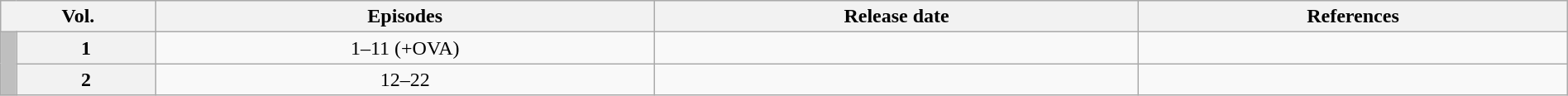<table class="wikitable" style="text-align: center; width: 100%;">
<tr>
<th colspan="2" scope=colgroup>Vol.</th>
<th scope=col>Episodes</th>
<th scope=col>Release date</th>
<th scope=col>References</th>
</tr>
<tr>
<td rowspan="3" width="1%" style="background: #bfbfbf;"></td>
<th scope=row>1</th>
<td>1–11 (+OVA)</td>
<td></td>
<td></td>
</tr>
<tr>
<th scope=row>2</th>
<td>12–22</td>
<td></td>
<td></td>
</tr>
</table>
